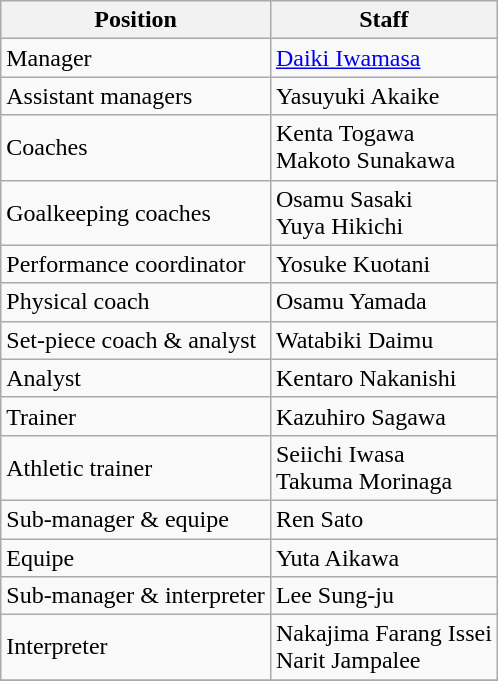<table class="wikitable">
<tr>
<th>Position</th>
<th>Staff</th>
</tr>
<tr>
<td>Manager</td>
<td> <a href='#'>Daiki Iwamasa</a></td>
</tr>
<tr>
<td>Assistant managers</td>
<td> Yasuyuki Akaike</td>
</tr>
<tr>
<td>Coaches</td>
<td> Kenta Togawa <br>  Makoto Sunakawa</td>
</tr>
<tr>
<td>Goalkeeping coaches</td>
<td> Osamu Sasaki <br>  Yuya Hikichi</td>
</tr>
<tr>
<td>Performance coordinator</td>
<td> Yosuke Kuotani</td>
</tr>
<tr>
<td>Physical coach</td>
<td> Osamu Yamada</td>
</tr>
<tr>
<td>Set-piece coach & analyst</td>
<td> Watabiki Daimu</td>
</tr>
<tr>
<td>Analyst</td>
<td> Kentaro Nakanishi</td>
</tr>
<tr>
<td>Trainer</td>
<td> Kazuhiro Sagawa</td>
</tr>
<tr>
<td>Athletic trainer</td>
<td> Seiichi Iwasa <br>  Takuma Morinaga</td>
</tr>
<tr>
<td>Sub-manager & equipe</td>
<td> Ren Sato</td>
</tr>
<tr>
<td>Equipe</td>
<td> Yuta Aikawa</td>
</tr>
<tr>
<td>Sub-manager & interpreter</td>
<td> Lee Sung-ju</td>
</tr>
<tr>
<td>Interpreter</td>
<td> Nakajima Farang Issei <br>  Narit Jampalee</td>
</tr>
<tr>
</tr>
</table>
